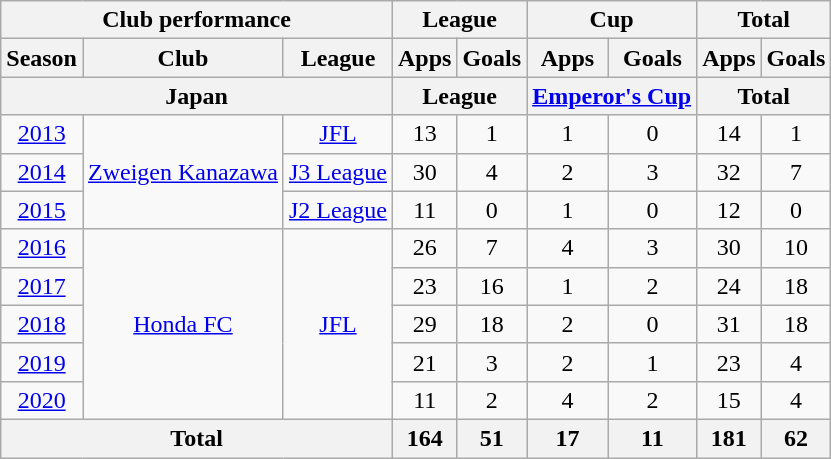<table class="wikitable" style="text-align:center;">
<tr>
<th colspan=3>Club performance</th>
<th colspan=2>League</th>
<th colspan=2>Cup</th>
<th colspan=2>Total</th>
</tr>
<tr>
<th>Season</th>
<th>Club</th>
<th>League</th>
<th>Apps</th>
<th>Goals</th>
<th>Apps</th>
<th>Goals</th>
<th>Apps</th>
<th>Goals</th>
</tr>
<tr>
<th colspan=3>Japan</th>
<th colspan=2>League</th>
<th colspan=2><a href='#'>Emperor's Cup</a></th>
<th colspan=2>Total</th>
</tr>
<tr>
<td><a href='#'>2013</a></td>
<td rowspan="3"><a href='#'>Zweigen Kanazawa</a></td>
<td rowspan="1"><a href='#'>JFL</a></td>
<td>13</td>
<td>1</td>
<td>1</td>
<td>0</td>
<td>14</td>
<td>1</td>
</tr>
<tr>
<td><a href='#'>2014</a></td>
<td rowspan="1"><a href='#'>J3 League</a></td>
<td>30</td>
<td>4</td>
<td>2</td>
<td>3</td>
<td>32</td>
<td>7</td>
</tr>
<tr>
<td><a href='#'>2015</a></td>
<td rowspan="1"><a href='#'>J2 League</a></td>
<td>11</td>
<td>0</td>
<td>1</td>
<td>0</td>
<td>12</td>
<td>0</td>
</tr>
<tr>
<td><a href='#'>2016</a></td>
<td rowspan="5"><a href='#'>Honda FC</a></td>
<td rowspan="5"><a href='#'>JFL</a></td>
<td>26</td>
<td>7</td>
<td>4</td>
<td>3</td>
<td>30</td>
<td>10</td>
</tr>
<tr>
<td><a href='#'>2017</a></td>
<td>23</td>
<td>16</td>
<td>1</td>
<td>2</td>
<td>24</td>
<td>18</td>
</tr>
<tr>
<td><a href='#'>2018</a></td>
<td>29</td>
<td>18</td>
<td>2</td>
<td>0</td>
<td>31</td>
<td>18</td>
</tr>
<tr>
<td><a href='#'>2019</a></td>
<td>21</td>
<td>3</td>
<td>2</td>
<td>1</td>
<td>23</td>
<td>4</td>
</tr>
<tr>
<td><a href='#'>2020</a></td>
<td>11</td>
<td>2</td>
<td>4</td>
<td>2</td>
<td>15</td>
<td>4</td>
</tr>
<tr>
<th colspan=3>Total</th>
<th>164</th>
<th>51</th>
<th>17</th>
<th>11</th>
<th>181</th>
<th>62</th>
</tr>
</table>
